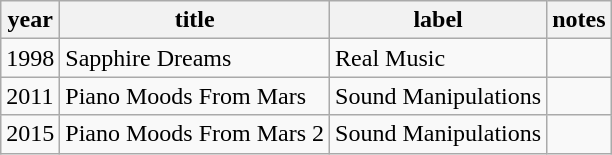<table class="wikitable">
<tr>
<th>year</th>
<th>title</th>
<th>label</th>
<th>notes</th>
</tr>
<tr>
<td>1998</td>
<td>Sapphire Dreams</td>
<td>Real Music</td>
<td></td>
</tr>
<tr>
<td>2011</td>
<td>Piano Moods From Mars</td>
<td>Sound Manipulations</td>
<td></td>
</tr>
<tr>
<td>2015</td>
<td>Piano Moods From Mars 2</td>
<td>Sound Manipulations</td>
<td></td>
</tr>
</table>
